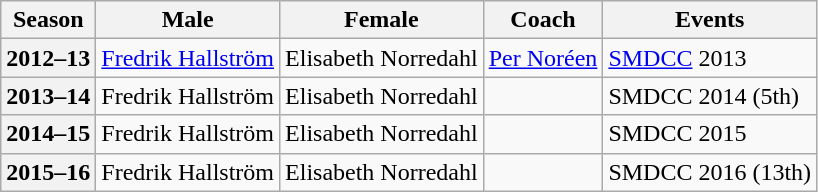<table class="wikitable">
<tr>
<th scope="col">Season</th>
<th scope="col">Male</th>
<th scope="col">Female</th>
<th scope="col">Coach</th>
<th scope="col">Events</th>
</tr>
<tr>
<th scope="row">2012–13</th>
<td><a href='#'>Fredrik Hallström</a></td>
<td>Elisabeth Norredahl</td>
<td><a href='#'>Per Noréen</a></td>
<td><a href='#'>SMDCC</a> 2013 <br> </td>
</tr>
<tr>
<th scope="row">2013–14</th>
<td>Fredrik Hallström</td>
<td>Elisabeth Norredahl</td>
<td></td>
<td>SMDCC 2014 (5th)</td>
</tr>
<tr>
<th scope="row">2014–15</th>
<td>Fredrik Hallström</td>
<td>Elisabeth Norredahl</td>
<td></td>
<td>SMDCC 2015 </td>
</tr>
<tr>
<th scope="row">2015–16</th>
<td>Fredrik Hallström</td>
<td>Elisabeth Norredahl</td>
<td></td>
<td>SMDCC 2016 (13th)</td>
</tr>
</table>
